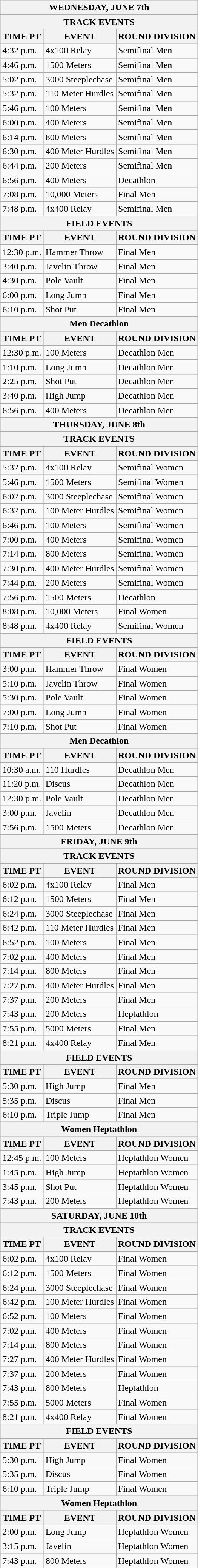<table class="wikitable">
<tr>
<th colspan="6">WEDNESDAY, JUNE 7th</th>
</tr>
<tr>
<th colspan="6">TRACK EVENTS</th>
</tr>
<tr>
<th>TIME PT</th>
<th>EVENT</th>
<th>ROUND DIVISION</th>
</tr>
<tr>
<td>4:32 p.m.</td>
<td>4x100 Relay</td>
<td>Semifinal Men</td>
</tr>
<tr>
<td>4:46 p.m.</td>
<td>1500 Meters</td>
<td>Semifinal Men</td>
</tr>
<tr>
<td>5:02 p.m.</td>
<td>3000 Steeplechase</td>
<td>Semifinal Men</td>
</tr>
<tr>
<td>5:32 p.m.</td>
<td>110 Meter Hurdles</td>
<td>Semifinal Men</td>
</tr>
<tr>
<td>5:46 p.m.</td>
<td>100 Meters</td>
<td>Semifinal Men</td>
</tr>
<tr>
<td>6:00 p.m.</td>
<td>400 Meters</td>
<td>Semifinal Men</td>
</tr>
<tr>
<td>6:14 p.m.</td>
<td>800 Meters</td>
<td>Semifinal Men</td>
</tr>
<tr>
<td>6:30 p.m.</td>
<td>400 Meter Hurdles</td>
<td>Semifinal Men</td>
</tr>
<tr>
<td>6:44 p.m.</td>
<td>200 Meters</td>
<td>Semifinal Men</td>
</tr>
<tr>
<td>6:56 p.m.</td>
<td>400 Meters</td>
<td>Decathlon</td>
</tr>
<tr>
<td>7:08 p.m.</td>
<td>10,000 Meters</td>
<td>Final Men</td>
</tr>
<tr>
<td>7:48 p.m.</td>
<td>4x400 Relay</td>
<td>Semifinal Men</td>
</tr>
<tr>
<th colspan="6">FIELD EVENTS</th>
</tr>
<tr>
<th>TIME PT</th>
<th>EVENT</th>
<th>ROUND DIVISION</th>
</tr>
<tr>
<td>12:30 p.m.</td>
<td>Hammer Throw</td>
<td>Final Men</td>
</tr>
<tr>
<td>3:40 p.m.</td>
<td>Javelin Throw</td>
<td>Final Men</td>
</tr>
<tr>
<td>4:30 p.m.</td>
<td>Pole Vault</td>
<td>Final Men</td>
</tr>
<tr>
<td>6:00 p.m.</td>
<td>Long Jump</td>
<td>Final Men</td>
</tr>
<tr>
<td>6:10 p.m.</td>
<td>Shot Put</td>
<td>Final Men</td>
</tr>
<tr>
<th colspan="6">Men Decathlon</th>
</tr>
<tr>
<th>TIME PT</th>
<th>EVENT</th>
<th>ROUND DIVISION</th>
</tr>
<tr>
<td>12:30 p.m.</td>
<td>100 Meters</td>
<td>Decathlon Men</td>
</tr>
<tr>
<td>1:10 p.m.</td>
<td>Long Jump</td>
<td>Decathlon Men</td>
</tr>
<tr>
<td>2:25 p.m.</td>
<td>Shot Put</td>
<td>Decathlon Men</td>
</tr>
<tr>
<td>3:40 p.m.</td>
<td>High Jump</td>
<td>Decathlon Men</td>
</tr>
<tr>
<td>6:56 p.m.</td>
<td>400 Meters</td>
<td>Decathlon Men</td>
</tr>
<tr>
<th colspan="6">THURSDAY, JUNE 8th</th>
</tr>
<tr>
<th colspan="6">TRACK EVENTS</th>
</tr>
<tr>
<th>TIME PT</th>
<th>EVENT</th>
<th>ROUND DIVISION</th>
</tr>
<tr>
<td>5:32 p.m.</td>
<td>4x100 Relay</td>
<td>Semifinal Women</td>
</tr>
<tr>
<td>5:46 p.m.</td>
<td>1500 Meters</td>
<td>Semifinal Women</td>
</tr>
<tr>
<td>6:02 p.m.</td>
<td>3000 Steeplechase</td>
<td>Semifinal Women</td>
</tr>
<tr>
<td>6:32 p.m.</td>
<td>100 Meter Hurdles</td>
<td>Semifinal Women</td>
</tr>
<tr>
<td>6:46 p.m.</td>
<td>100 Meters</td>
<td>Semifinal Women</td>
</tr>
<tr>
<td>7:00 p.m.</td>
<td>400 Meters</td>
<td>Semifinal Women</td>
</tr>
<tr>
<td>7:14 p.m.</td>
<td>800 Meters</td>
<td>Semifinal Women</td>
</tr>
<tr>
<td>7:30 p.m.</td>
<td>400 Meter Hurdles</td>
<td>Semifinal Women</td>
</tr>
<tr>
<td>7:44 p.m.</td>
<td>200 Meters</td>
<td>Semifinal Women</td>
</tr>
<tr>
<td>7:56 p.m.</td>
<td>1500 Meters</td>
<td>Decathlon</td>
</tr>
<tr>
<td>8:08 p.m.</td>
<td>10,000 Meters</td>
<td>Final Women</td>
</tr>
<tr>
<td>8:48 p.m.</td>
<td>4x400 Relay</td>
<td>Semifinal Women</td>
</tr>
<tr>
<th colspan="6">FIELD EVENTS</th>
</tr>
<tr>
<th>TIME PT</th>
<th>EVENT</th>
<th>ROUND DIVISION</th>
</tr>
<tr>
<td>3:00 p.m.</td>
<td>Hammer Throw</td>
<td>Final Women</td>
</tr>
<tr>
<td>5:10 p.m.</td>
<td>Javelin Throw</td>
<td>Final Women</td>
</tr>
<tr>
<td>5:30 p.m.</td>
<td>Pole Vault</td>
<td>Final Women</td>
</tr>
<tr>
<td>7:00 p.m.</td>
<td>Long Jump</td>
<td>Final Women</td>
</tr>
<tr>
<td>7:10 p.m.</td>
<td>Shot Put</td>
<td>Final Women</td>
</tr>
<tr>
<th colspan="6">Men Decathlon</th>
</tr>
<tr>
<th>TIME PT</th>
<th>EVENT</th>
<th>ROUND DIVISION</th>
</tr>
<tr>
<td>10:30 a.m.</td>
<td>110 Hurdles</td>
<td>Decathlon Men</td>
</tr>
<tr>
<td>11:20 p.m.</td>
<td>Discus</td>
<td>Decathlon Men</td>
</tr>
<tr>
<td>12:30 p.m.</td>
<td>Pole Vault</td>
<td>Decathlon Men</td>
</tr>
<tr>
<td>3:00 p.m.</td>
<td>Javelin</td>
<td>Decathlon Men</td>
</tr>
<tr>
<td>7:56 p.m.</td>
<td>1500 Meters</td>
<td>Decathlon Men</td>
</tr>
<tr>
<th colspan="6">FRIDAY, JUNE 9th</th>
</tr>
<tr>
<th colspan="6">TRACK EVENTS</th>
</tr>
<tr>
<th>TIME PT</th>
<th>EVENT</th>
<th>ROUND DIVISION</th>
</tr>
<tr>
<td>6:02 p.m.</td>
<td>4x100 Relay</td>
<td>Final Men</td>
</tr>
<tr>
<td>6:12 p.m.</td>
<td>1500 Meters</td>
<td>Final Men</td>
</tr>
<tr>
<td>6:24 p.m.</td>
<td>3000 Steeplechase</td>
<td>Final Men</td>
</tr>
<tr>
<td>6:42 p.m.</td>
<td>110 Meter Hurdles</td>
<td>Final Men</td>
</tr>
<tr>
<td>6:52 p.m.</td>
<td>100 Meters</td>
<td>Final Men</td>
</tr>
<tr>
<td>7:02 p.m.</td>
<td>400 Meters</td>
<td>Final Men</td>
</tr>
<tr>
<td>7:14 p.m.</td>
<td>800 Meters</td>
<td>Final Men</td>
</tr>
<tr>
<td>7:27 p.m.</td>
<td>400 Meter Hurdles</td>
<td>Final Men</td>
</tr>
<tr>
<td>7:37 p.m.</td>
<td>200 Meters</td>
<td>Final Men</td>
</tr>
<tr>
<td>7:43 p.m.</td>
<td>200 Meters</td>
<td>Heptathlon</td>
</tr>
<tr>
<td>7:55 p.m.</td>
<td>5000 Meters</td>
<td>Final Men</td>
</tr>
<tr>
<td>8:21 p.m.</td>
<td>4x400 Relay</td>
<td>Final Men</td>
</tr>
<tr>
<th colspan="6">FIELD EVENTS</th>
</tr>
<tr>
<th>TIME PT</th>
<th>EVENT</th>
<th>ROUND DIVISION</th>
</tr>
<tr>
<td>5:30 p.m.</td>
<td>High Jump</td>
<td>Final Men</td>
</tr>
<tr>
<td>5:35 p.m.</td>
<td>Discus</td>
<td>Final Men</td>
</tr>
<tr>
<td>6:10 p.m.</td>
<td>Triple Jump</td>
<td>Final Men</td>
</tr>
<tr>
<th colspan="6">Women Heptathlon</th>
</tr>
<tr>
<th>TIME PT</th>
<th>EVENT</th>
<th>ROUND DIVISION</th>
</tr>
<tr>
<td>12:45 p.m.</td>
<td>100 Meters</td>
<td>Heptathlon Women</td>
</tr>
<tr>
<td>1:45 p.m.</td>
<td>High Jump</td>
<td>Heptathlon Women</td>
</tr>
<tr>
<td>3:45 p.m.</td>
<td>Shot Put</td>
<td>Heptathlon Women</td>
</tr>
<tr>
<td>7:43 p.m.</td>
<td>200 Meters</td>
<td>Heptathlon Women</td>
</tr>
<tr>
<th colspan="6">SATURDAY, JUNE 10th</th>
</tr>
<tr>
<th colspan="6">TRACK EVENTS</th>
</tr>
<tr>
<th>TIME PT</th>
<th>EVENT</th>
<th>ROUND DIVISION</th>
</tr>
<tr>
<td>6:02 p.m.</td>
<td>4x100 Relay</td>
<td>Final Women</td>
</tr>
<tr>
<td>6:12 p.m.</td>
<td>1500 Meters</td>
<td>Final Women</td>
</tr>
<tr>
<td>6:24 p.m.</td>
<td>3000 Steeplechase</td>
<td>Final Women</td>
</tr>
<tr>
<td>6:42 p.m.</td>
<td>100 Meter Hurdles</td>
<td>Final Women</td>
</tr>
<tr>
<td>6:52 p.m.</td>
<td>100 Meters</td>
<td>Final Women</td>
</tr>
<tr>
<td>7:02 p.m.</td>
<td>400 Meters</td>
<td>Final Women</td>
</tr>
<tr>
<td>7:14 p.m.</td>
<td>800 Meters</td>
<td>Final Women</td>
</tr>
<tr>
<td>7:27 p.m.</td>
<td>400 Meter Hurdles</td>
<td>Final Women</td>
</tr>
<tr>
<td>7:37 p.m.</td>
<td>200 Meters</td>
<td>Final Women</td>
</tr>
<tr>
<td>7:43 p.m.</td>
<td>800 Meters</td>
<td>Heptathlon</td>
</tr>
<tr>
<td>7:55 p.m.</td>
<td>5000 Meters</td>
<td>Final Women</td>
</tr>
<tr>
<td>8:21 p.m.</td>
<td>4x400 Relay</td>
<td>Final Women</td>
</tr>
<tr>
<th colspan="6">FIELD EVENTS</th>
</tr>
<tr>
<th>TIME PT</th>
<th>EVENT</th>
<th>ROUND DIVISION</th>
</tr>
<tr>
<td>5:30 p.m.</td>
<td>High Jump</td>
<td>Final Women</td>
</tr>
<tr>
<td>5:35 p.m.</td>
<td>Discus</td>
<td>Final Women</td>
</tr>
<tr>
<td>6:10 p.m.</td>
<td>Triple Jump</td>
<td>Final Women</td>
</tr>
<tr>
<th colspan="6">Women Heptathlon</th>
</tr>
<tr>
<th>TIME PT</th>
<th>EVENT</th>
<th>ROUND DIVISION</th>
</tr>
<tr>
<td>2:00 p.m.</td>
<td>Long Jump</td>
<td>Heptathlon Women</td>
</tr>
<tr>
<td>3:15 p.m.</td>
<td>Javelin</td>
<td>Heptathlon Women</td>
</tr>
<tr>
<td>7:43 p.m.</td>
<td>800 Meters</td>
<td>Heptathlon Women</td>
</tr>
</table>
